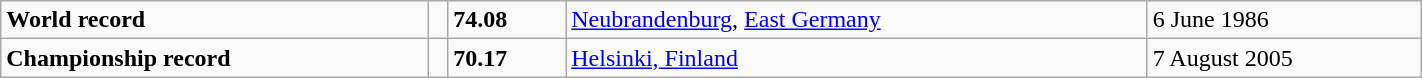<table class="wikitable" width=75%>
<tr>
<td><strong>World record</strong></td>
<td></td>
<td><strong>74.08</strong></td>
<td><a href='#'>Neubrandenburg</a>, <a href='#'>East Germany</a></td>
<td>6 June 1986</td>
</tr>
<tr>
<td><strong>Championship record</strong></td>
<td></td>
<td><strong>70.17</strong></td>
<td><a href='#'>Helsinki, Finland</a></td>
<td>7 August 2005</td>
</tr>
</table>
